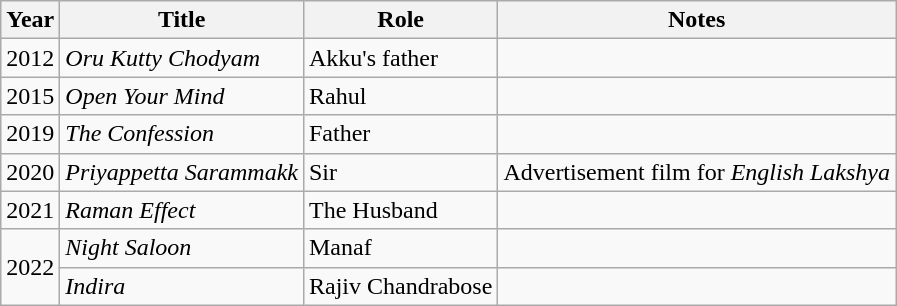<table class="wikitable">
<tr>
<th>Year</th>
<th>Title</th>
<th>Role</th>
<th>Notes</th>
</tr>
<tr>
<td>2012</td>
<td><em>Oru Kutty Chodyam</em></td>
<td>Akku's father</td>
<td></td>
</tr>
<tr>
<td>2015</td>
<td><em>Open Your Mind</em></td>
<td>Rahul</td>
<td></td>
</tr>
<tr>
<td>2019</td>
<td><em>The Confession</em></td>
<td>Father</td>
<td></td>
</tr>
<tr>
<td>2020</td>
<td><em>Priyappetta Sarammakk</em></td>
<td>Sir</td>
<td>Advertisement film for <em>English Lakshya</em></td>
</tr>
<tr>
<td>2021</td>
<td><em>Raman Effect</em></td>
<td>The Husband</td>
<td></td>
</tr>
<tr>
<td rowspan="2">2022</td>
<td><em>Night Saloon</em></td>
<td>Manaf</td>
<td></td>
</tr>
<tr>
<td><em>Indira</em></td>
<td>Rajiv Chandrabose</td>
<td></td>
</tr>
</table>
